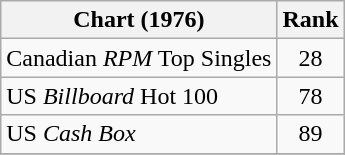<table class="wikitable">
<tr>
<th align="left">Chart (1976)</th>
<th style="text-align:center;">Rank</th>
</tr>
<tr>
<td>Canadian <em>RPM</em> Top Singles</td>
<td style="text-align:center;">28</td>
</tr>
<tr>
<td>US <em>Billboard</em> Hot 100</td>
<td style="text-align:center;">78</td>
</tr>
<tr>
<td>US <em>Cash Box</em></td>
<td style="text-align:center;">89</td>
</tr>
<tr>
</tr>
</table>
